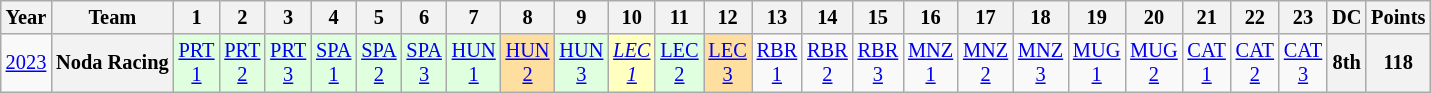<table class="wikitable" style="text-align:center; font-size:85%">
<tr>
<th>Year</th>
<th>Team</th>
<th>1</th>
<th>2</th>
<th>3</th>
<th>4</th>
<th>5</th>
<th>6</th>
<th>7</th>
<th>8</th>
<th>9</th>
<th>10</th>
<th>11</th>
<th>12</th>
<th>13</th>
<th>14</th>
<th>15</th>
<th>16</th>
<th>17</th>
<th>18</th>
<th>19</th>
<th>20</th>
<th>21</th>
<th>22</th>
<th>23</th>
<th>DC</th>
<th>Points</th>
</tr>
<tr>
<td><a href='#'>2023</a></td>
<th nowrap>Noda Racing</th>
<td style="background:#dfffdf;"><a href='#'>PRT<br>1</a><br></td>
<td style="background:#dfffdf;"><a href='#'>PRT<br>2</a><br></td>
<td style="background:#dfffdf;"><a href='#'>PRT<br>3</a><br></td>
<td style="background:#DFFFDF;"><a href='#'>SPA<br>1</a><br></td>
<td style="background:#DFFFDF;"><a href='#'>SPA<br>2</a><br></td>
<td style="background:#DFFFDF;"><a href='#'>SPA<br>3</a><br></td>
<td style="background:#dfffdf;"><a href='#'>HUN<br>1</a><br></td>
<td style="background:#ffdf9f;"><a href='#'>HUN<br>2</a><br></td>
<td style="background:#DFFFDF;"><a href='#'>HUN<br>3</a><br></td>
<td style="background:#FFFFBF;"><em><a href='#'>LEC<br>1</a></em><br></td>
<td style="background:#DFFFDF;"><a href='#'>LEC<br>2</a><br></td>
<td style="background:#FFDF9F;"><a href='#'>LEC<br>3</a><br></td>
<td style="background:#;"><a href='#'>RBR<br>1</a><br></td>
<td style="background:#;"><a href='#'>RBR<br>2</a><br></td>
<td style="background:#;"><a href='#'>RBR<br>3</a><br></td>
<td style="background:#;"><a href='#'>MNZ<br>1</a><br></td>
<td style="background:#;"><a href='#'>MNZ<br>2</a><br></td>
<td style="background:#;"><a href='#'>MNZ<br>3</a><br></td>
<td style="background:#;"><a href='#'>MUG<br>1</a><br></td>
<td style="background:#;"><a href='#'>MUG<br>2</a><br></td>
<td style="background:#;"><a href='#'>CAT<br>1</a><br></td>
<td style="background:#;"><a href='#'>CAT<br>2</a><br></td>
<td style="background:#;"><a href='#'>CAT<br>3</a><br></td>
<th>8th</th>
<th>118</th>
</tr>
</table>
